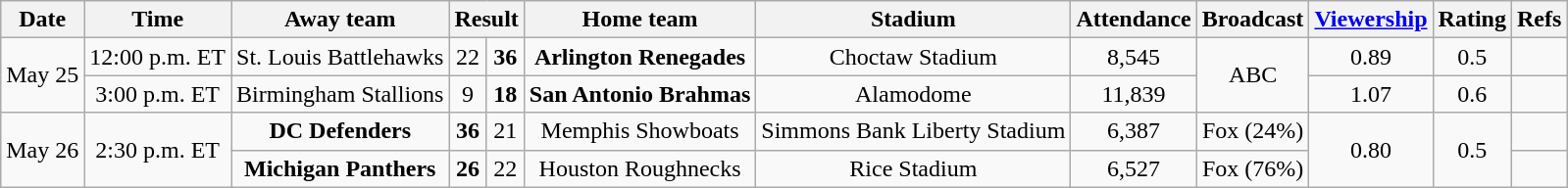<table class="wikitable" style="text-align:center;">
<tr>
<th>Date</th>
<th>Time<br></th>
<th>Away team</th>
<th colspan="2">Result<br></th>
<th>Home team</th>
<th>Stadium</th>
<th>Attendance</th>
<th>Broadcast</th>
<th><a href='#'>Viewership</a><br></th>
<th>Rating<br></th>
<th>Refs</th>
</tr>
<tr>
<td rowspan=2>May 25</td>
<td>12:00 p.m. ET</td>
<td>St. Louis Battlehawks</td>
<td>22</td>
<td><strong>36</strong></td>
<td><strong>Arlington Renegades</strong></td>
<td>Choctaw Stadium</td>
<td>8,545</td>
<td rowspan=2>ABC</td>
<td>0.89</td>
<td>0.5</td>
<td></td>
</tr>
<tr>
<td>3:00 p.m. ET</td>
<td>Birmingham Stallions</td>
<td>9</td>
<td><strong>18</strong></td>
<td><strong>San Antonio Brahmas</strong></td>
<td>Alamodome</td>
<td>11,839</td>
<td>1.07</td>
<td>0.6</td>
<td></td>
</tr>
<tr>
<td rowspan=2>May 26</td>
<td rowspan=2>2:30 p.m. ET</td>
<td><strong>DC Defenders</strong></td>
<td><strong>36</strong></td>
<td>21</td>
<td>Memphis Showboats</td>
<td>Simmons Bank Liberty Stadium</td>
<td>6,387</td>
<td>Fox (24%)</td>
<td rowspan="2">0.80</td>
<td rowspan="2">0.5</td>
<td></td>
</tr>
<tr>
<td><strong>Michigan Panthers</strong></td>
<td><strong>26</strong></td>
<td>22</td>
<td>Houston Roughnecks</td>
<td>Rice Stadium</td>
<td>6,527</td>
<td>Fox (76%)</td>
<td></td>
</tr>
</table>
